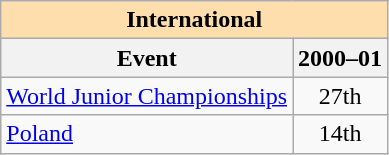<table class="wikitable" style="text-align:center">
<tr>
<th style="background-color: #ffdead; " colspan=2 align=center>International</th>
</tr>
<tr>
<th>Event</th>
<th>2000–01</th>
</tr>
<tr>
<td align=left><a href='#'>World Junior Championships</a></td>
<td>27th</td>
</tr>
<tr>
<td align=left> <a href='#'>Poland</a></td>
<td>14th</td>
</tr>
</table>
